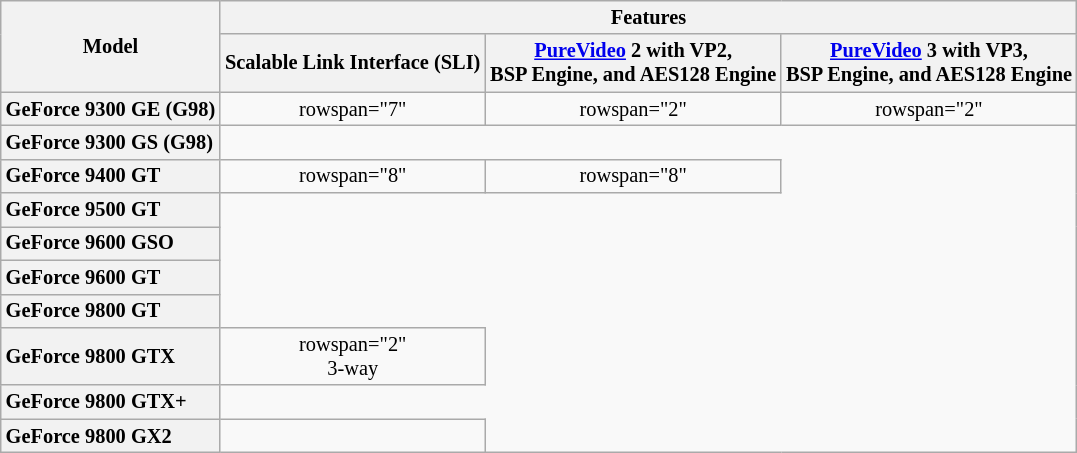<table class="wikitable" style="font-size: 85%; text-align: center;">
<tr>
<th rowspan="2">Model</th>
<th colspan="3">Features</th>
</tr>
<tr>
<th>Scalable Link Interface (SLI)</th>
<th><a href='#'>PureVideo</a> 2 with VP2,<br>BSP Engine, and AES128 Engine</th>
<th><a href='#'>PureVideo</a> 3 with VP3,<br>BSP Engine, and AES128 Engine</th>
</tr>
<tr>
<th style="text-align:left;">GeForce 9300 GE (G98)</th>
<td>rowspan="7" </td>
<td>rowspan="2" </td>
<td>rowspan="2" </td>
</tr>
<tr>
<th style="text-align:left;">GeForce 9300 GS (G98)</th>
</tr>
<tr>
<th style="text-align:left;">GeForce 9400 GT</th>
<td>rowspan="8" </td>
<td>rowspan="8" </td>
</tr>
<tr>
<th style="text-align:left;">GeForce 9500 GT</th>
</tr>
<tr>
<th style="text-align:left;">GeForce 9600 GSO</th>
</tr>
<tr>
<th style="text-align:left;">GeForce 9600 GT</th>
</tr>
<tr>
<th style="text-align:left;">GeForce 9800 GT</th>
</tr>
<tr>
<th style="text-align:left;">GeForce 9800 GTX</th>
<td>rowspan="2" <br>3-way</td>
</tr>
<tr>
<th style="text-align:left;">GeForce 9800 GTX+</th>
</tr>
<tr>
<th style="text-align:left;">GeForce 9800 GX2</th>
<td></td>
</tr>
</table>
